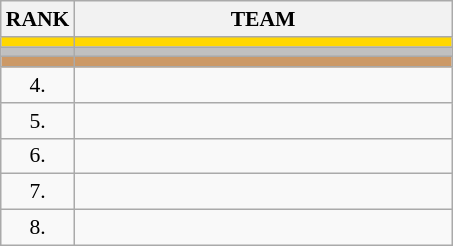<table class="wikitable" style="border-collapse: collapse; font-size: 90%;">
<tr>
<th>RANK</th>
<th align="left" style="width: 17em">TEAM</th>
</tr>
<tr bgcolor=gold>
<td align="center"></td>
<td></td>
</tr>
<tr bgcolor=silver>
<td align="center"></td>
<td></td>
</tr>
<tr bgcolor=cc9966>
<td align="center"></td>
<td></td>
</tr>
<tr>
<td align="center">4.</td>
<td></td>
</tr>
<tr>
<td align="center">5.</td>
<td></td>
</tr>
<tr>
<td align="center">6.</td>
<td></td>
</tr>
<tr>
<td align="center">7.</td>
<td></td>
</tr>
<tr>
<td align="center">8.</td>
<td></td>
</tr>
</table>
